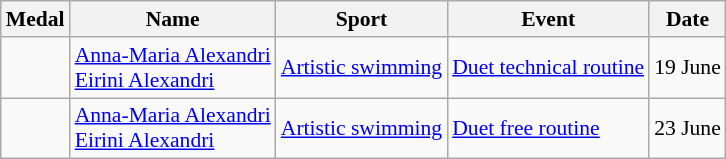<table class="wikitable sortable" style="font-size:90%">
<tr>
<th>Medal</th>
<th>Name</th>
<th>Sport</th>
<th>Event</th>
<th>Date</th>
</tr>
<tr>
<td></td>
<td><a href='#'>Anna-Maria Alexandri</a><br><a href='#'>Eirini Alexandri</a></td>
<td><a href='#'>Artistic swimming</a></td>
<td><a href='#'>Duet technical routine</a></td>
<td>19 June</td>
</tr>
<tr>
<td></td>
<td><a href='#'>Anna-Maria Alexandri</a><br><a href='#'>Eirini Alexandri</a></td>
<td><a href='#'>Artistic swimming</a></td>
<td><a href='#'>Duet free routine</a></td>
<td>23 June</td>
</tr>
</table>
